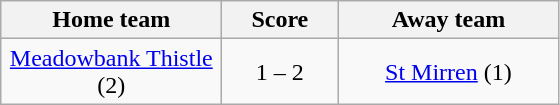<table class="wikitable" style="text-align: center">
<tr>
<th width=140>Home team</th>
<th width=70>Score</th>
<th width=140>Away team</th>
</tr>
<tr>
<td><a href='#'>Meadowbank Thistle</a> (2)</td>
<td>1 – 2</td>
<td><a href='#'>St Mirren</a> (1)</td>
</tr>
</table>
